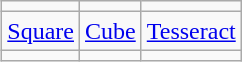<table class="wikitable" align="right" style="border-width:30%;">
<tr>
<td align=center></td>
<td align=center></td>
<td align=center></td>
</tr>
<tr>
<td><a href='#'>Square</a></td>
<td><a href='#'>Cube</a></td>
<td><a href='#'>Tesseract</a></td>
</tr>
<tr>
<td></td>
<td></td>
<td></td>
</tr>
</table>
